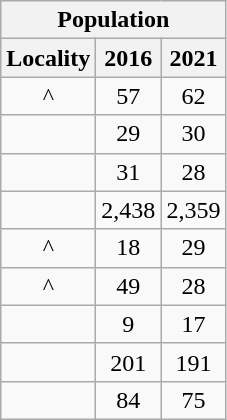<table class="wikitable" style="text-align:center;">
<tr>
<th colspan="3" style="text-align:center;  font-weight:bold">Population</th>
</tr>
<tr>
<th style="text-align:center; background:  font-weight:bold">Locality</th>
<th style="text-align:center; background:  font-weight:bold"><strong>2016</strong></th>
<th style="text-align:center; background:  font-weight:bold"><strong>2021</strong></th>
</tr>
<tr>
<td>^</td>
<td>57</td>
<td>62</td>
</tr>
<tr>
<td></td>
<td>29</td>
<td>30</td>
</tr>
<tr>
<td></td>
<td>31</td>
<td>28</td>
</tr>
<tr>
<td></td>
<td>2,438</td>
<td>2,359</td>
</tr>
<tr>
<td>^</td>
<td>18</td>
<td>29</td>
</tr>
<tr>
<td>^</td>
<td>49</td>
<td>28</td>
</tr>
<tr>
<td></td>
<td>9</td>
<td>17</td>
</tr>
<tr>
<td></td>
<td>201</td>
<td>191</td>
</tr>
<tr>
<td></td>
<td>84</td>
<td>75</td>
</tr>
</table>
